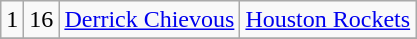<table class="wikitable">
<tr align="center" bgcolor="">
<td>1</td>
<td>16</td>
<td><a href='#'>Derrick Chievous</a></td>
<td><a href='#'>Houston Rockets</a></td>
</tr>
<tr align="center" bgcolor="">
</tr>
</table>
